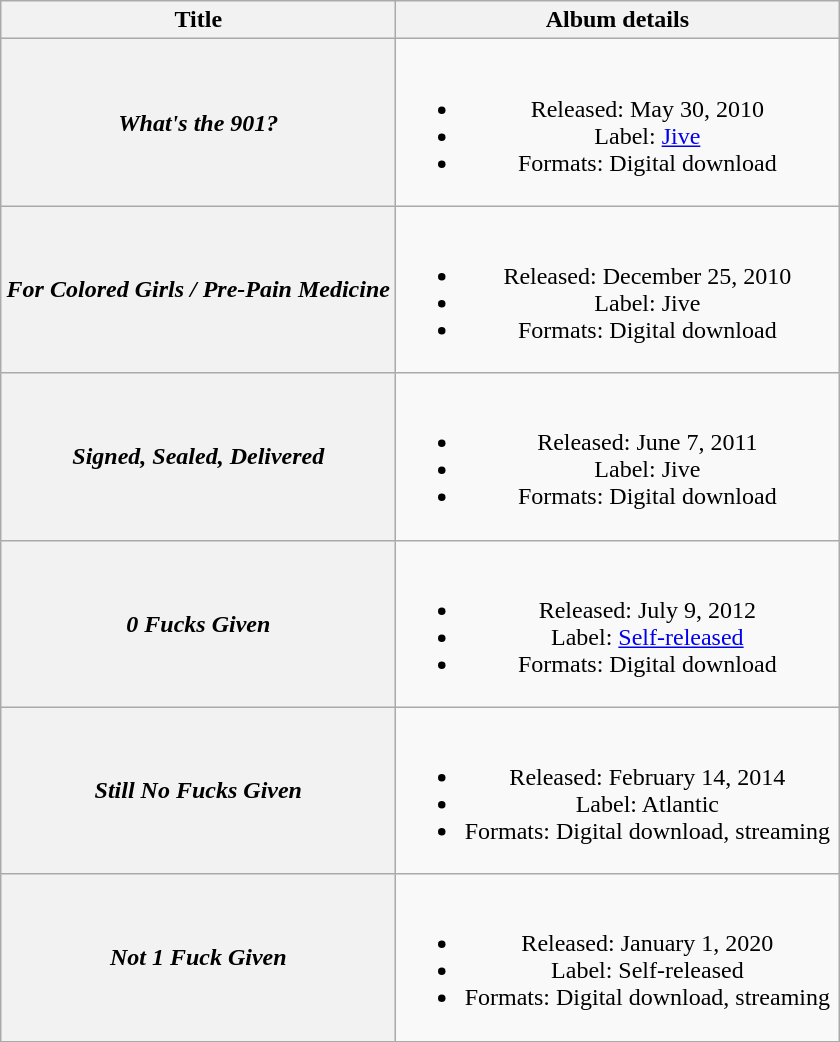<table class="wikitable plainrowheaders" style="text-align:center;">
<tr>
<th scope="col" style="width:16em;">Title</th>
<th scope="col" style="width:18em;">Album details</th>
</tr>
<tr>
<th scope="row"><em>What's the 901?</em></th>
<td><br><ul><li>Released: May 30, 2010</li><li>Label: <a href='#'>Jive</a></li><li>Formats: Digital download</li></ul></td>
</tr>
<tr>
<th scope="row"><em>For Colored Girls / Pre-Pain Medicine</em></th>
<td><br><ul><li>Released: December 25, 2010</li><li>Label: Jive</li><li>Formats: Digital download</li></ul></td>
</tr>
<tr>
<th scope="row"><em>Signed, Sealed, Delivered</em></th>
<td><br><ul><li>Released: June 7, 2011</li><li>Label: Jive</li><li>Formats: Digital download</li></ul></td>
</tr>
<tr>
<th scope="row"><em>0 Fucks Given</em></th>
<td><br><ul><li>Released: July 9, 2012</li><li>Label: <a href='#'>Self-released</a></li><li>Formats: Digital download</li></ul></td>
</tr>
<tr>
<th scope="row"><em>Still No Fucks Given</em></th>
<td><br><ul><li>Released: February 14, 2014</li><li>Label: Atlantic</li><li>Formats: Digital download, streaming</li></ul></td>
</tr>
<tr>
<th scope="row"><em>Not 1 Fuck Given</em></th>
<td><br><ul><li>Released: January 1, 2020</li><li>Label: Self-released</li><li>Formats: Digital download, streaming</li></ul></td>
</tr>
<tr>
</tr>
</table>
